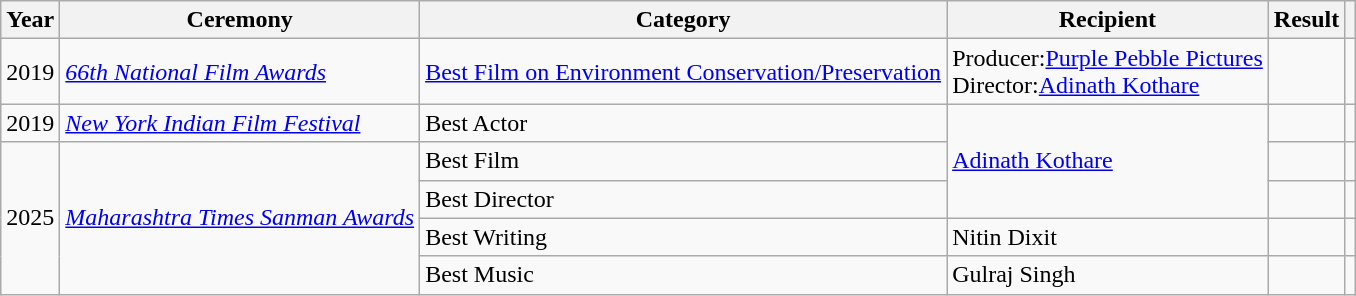<table class="wikitable">
<tr>
<th>Year</th>
<th>Ceremony</th>
<th>Category</th>
<th>Recipient</th>
<th>Result</th>
<th></th>
</tr>
<tr>
<td>2019</td>
<td><em><a href='#'>66th National Film Awards</a></em></td>
<td><a href='#'>Best Film on Environment Conservation/Preservation</a></td>
<td>Producer:<a href='#'>Purple Pebble Pictures</a><br>Director:<a href='#'>Adinath Kothare</a></td>
<td></td>
<td></td>
</tr>
<tr>
<td>2019</td>
<td><em><a href='#'>New York Indian Film Festival</a></em></td>
<td>Best Actor</td>
<td Rowspan="3"><a href='#'>Adinath Kothare</a></td>
<td></td>
<td></td>
</tr>
<tr>
<td Rowspan="4">2025</td>
<td Rowspan="4"><em><a href='#'>Maharashtra Times Sanman Awards</a></em></td>
<td>Best Film</td>
<td></td>
<td></td>
</tr>
<tr>
<td>Best Director</td>
<td></td>
<td></td>
</tr>
<tr>
<td>Best Writing</td>
<td>Nitin Dixit</td>
<td></td>
<td></td>
</tr>
<tr>
<td>Best Music</td>
<td>Gulraj Singh</td>
<td></td>
<td></td>
</tr>
</table>
